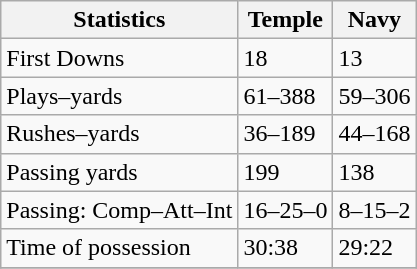<table class="wikitable">
<tr>
<th>Statistics</th>
<th>Temple</th>
<th>Navy</th>
</tr>
<tr>
<td>First Downs</td>
<td>18</td>
<td>13</td>
</tr>
<tr>
<td>Plays–yards</td>
<td>61–388</td>
<td>59–306</td>
</tr>
<tr>
<td>Rushes–yards</td>
<td>36–189</td>
<td>44–168</td>
</tr>
<tr>
<td>Passing yards</td>
<td>199</td>
<td>138</td>
</tr>
<tr>
<td>Passing: Comp–Att–Int</td>
<td>16–25–0</td>
<td>8–15–2</td>
</tr>
<tr>
<td>Time of possession</td>
<td>30:38</td>
<td>29:22</td>
</tr>
<tr>
</tr>
</table>
